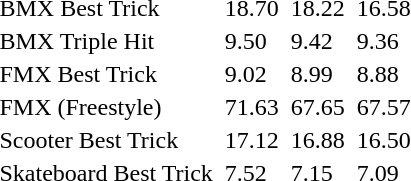<table>
<tr>
<td>BMX Best Trick</td>
<td></td>
<td>18.70</td>
<td></td>
<td>18.22</td>
<td></td>
<td>16.58</td>
</tr>
<tr>
<td>BMX Triple Hit</td>
<td></td>
<td>9.50</td>
<td></td>
<td>9.42</td>
<td></td>
<td>9.36</td>
</tr>
<tr>
<td>FMX Best Trick</td>
<td></td>
<td>9.02</td>
<td></td>
<td>8.99</td>
<td></td>
<td>8.88</td>
</tr>
<tr>
<td>FMX (Freestyle)</td>
<td></td>
<td>71.63</td>
<td></td>
<td>67.65</td>
<td></td>
<td>67.57</td>
</tr>
<tr>
<td>Scooter Best Trick</td>
<td></td>
<td>17.12</td>
<td></td>
<td>16.88</td>
<td></td>
<td>16.50</td>
</tr>
<tr>
<td>Skateboard Best Trick</td>
<td></td>
<td>7.52</td>
<td></td>
<td>7.15</td>
<td></td>
<td>7.09</td>
</tr>
<tr>
</tr>
</table>
